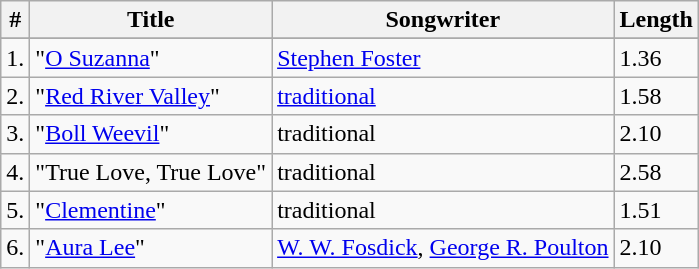<table class="wikitable">
<tr>
<th>#</th>
<th>Title</th>
<th>Songwriter</th>
<th>Length</th>
</tr>
<tr bgcolor="#ebf5ff">
</tr>
<tr>
<td>1.</td>
<td>"<a href='#'>O Suzanna</a>"</td>
<td><a href='#'>Stephen Foster</a></td>
<td>1.36</td>
</tr>
<tr>
<td>2.</td>
<td>"<a href='#'>Red River Valley</a>"</td>
<td><a href='#'>traditional</a></td>
<td>1.58</td>
</tr>
<tr>
<td>3.</td>
<td>"<a href='#'>Boll Weevil</a>"</td>
<td>traditional</td>
<td>2.10</td>
</tr>
<tr>
<td>4.</td>
<td>"True Love, True Love"</td>
<td>traditional</td>
<td>2.58</td>
</tr>
<tr>
<td>5.</td>
<td>"<a href='#'>Clementine</a>"</td>
<td>traditional</td>
<td>1.51</td>
</tr>
<tr>
<td>6.</td>
<td>"<a href='#'>Aura Lee</a>"</td>
<td><a href='#'>W. W. Fosdick</a>, <a href='#'>George R. Poulton</a></td>
<td>2.10</td>
</tr>
</table>
